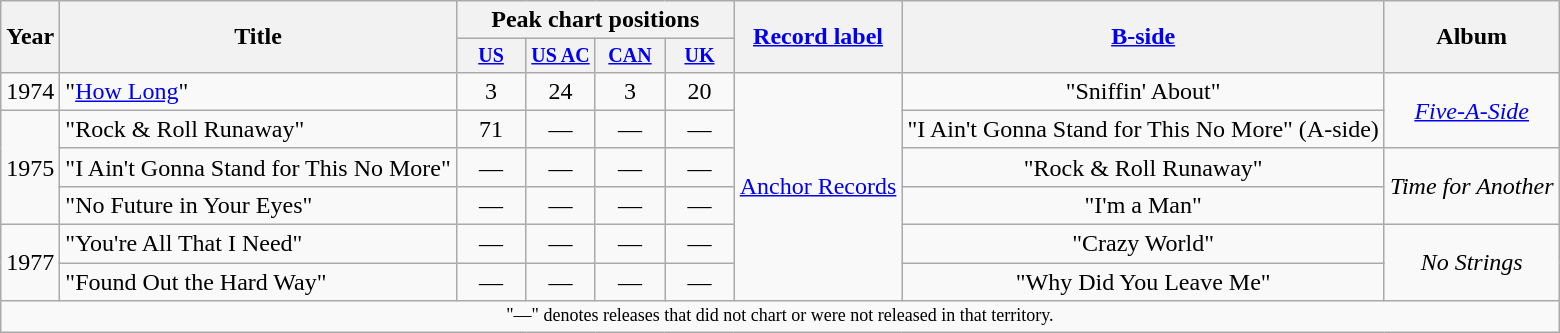<table class="wikitable" style=text-align:center;>
<tr>
<th rowspan="2">Year</th>
<th rowspan="2">Title</th>
<th colspan="4">Peak chart positions</th>
<th rowspan="2"><a href='#'>Record label</a></th>
<th rowspan="2"><a href='#'>B-side</a></th>
<th rowspan="2">Album</th>
</tr>
<tr style="font-size:smaller;">
<th width="40"><a href='#'>US</a><br></th>
<th width="40"><a href='#'>US AC</a><br></th>
<th width="40"><a href='#'>CAN</a><br></th>
<th width="40"><a href='#'>UK</a><br></th>
</tr>
<tr>
<td>1974</td>
<td align=left>"<a href='#'>How Long</a>"</td>
<td>3</td>
<td>24</td>
<td>3</td>
<td>20</td>
<td rowspan="6"><a href='#'>Anchor Records</a></td>
<td>"Sniffin' About"</td>
<td rowspan="2"><em><a href='#'>Five-A-Side</a></em></td>
</tr>
<tr>
<td rowspan="3">1975</td>
<td align=left>"Rock & Roll Runaway"</td>
<td>71</td>
<td>—</td>
<td>—</td>
<td>—</td>
<td>"I Ain't Gonna Stand for This No More" (A-side)</td>
</tr>
<tr>
<td align=left>"I Ain't Gonna Stand for This No More"</td>
<td>—</td>
<td>—</td>
<td>—</td>
<td>—</td>
<td>"Rock & Roll Runaway"</td>
<td rowspan="2"><em>Time for Another</em></td>
</tr>
<tr>
<td align=left>"No Future in Your Eyes"</td>
<td>—</td>
<td>—</td>
<td>—</td>
<td>—</td>
<td>"I'm a Man"</td>
</tr>
<tr>
<td rowspan="2">1977</td>
<td align=left>"You're All That I Need"</td>
<td>—</td>
<td>—</td>
<td>—</td>
<td>—</td>
<td>"Crazy World"</td>
<td rowspan="2"><em>No Strings</em></td>
</tr>
<tr>
<td align=left>"Found Out the Hard Way"</td>
<td>—</td>
<td>—</td>
<td>—</td>
<td>—</td>
<td>"Why Did You Leave Me"</td>
</tr>
<tr>
<td colspan="10" style="text-align:center; font-size:9pt;">"—" denotes releases that did not chart or were not released in that territory.</td>
</tr>
</table>
